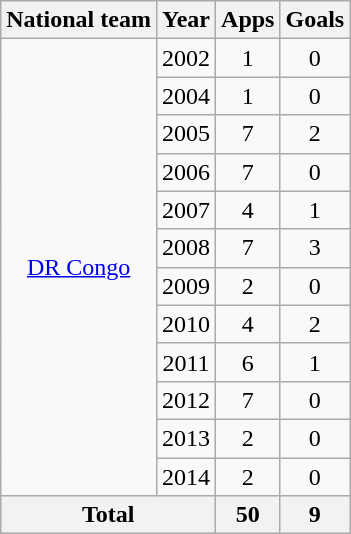<table class="wikitable" style="text-align: center;">
<tr>
<th>National team</th>
<th>Year</th>
<th>Apps</th>
<th>Goals</th>
</tr>
<tr>
<td rowspan="12"><a href='#'>DR Congo</a></td>
<td>2002</td>
<td>1</td>
<td>0</td>
</tr>
<tr>
<td>2004</td>
<td>1</td>
<td>0</td>
</tr>
<tr>
<td>2005</td>
<td>7</td>
<td>2</td>
</tr>
<tr>
<td>2006</td>
<td>7</td>
<td>0</td>
</tr>
<tr>
<td>2007</td>
<td>4</td>
<td>1</td>
</tr>
<tr>
<td>2008</td>
<td>7</td>
<td>3</td>
</tr>
<tr>
<td>2009</td>
<td>2</td>
<td>0</td>
</tr>
<tr>
<td>2010</td>
<td>4</td>
<td>2</td>
</tr>
<tr>
<td>2011</td>
<td>6</td>
<td>1</td>
</tr>
<tr>
<td>2012</td>
<td>7</td>
<td>0</td>
</tr>
<tr>
<td>2013</td>
<td>2</td>
<td>0</td>
</tr>
<tr>
<td>2014</td>
<td>2</td>
<td>0</td>
</tr>
<tr>
<th colspan="2">Total</th>
<th>50</th>
<th>9</th>
</tr>
</table>
